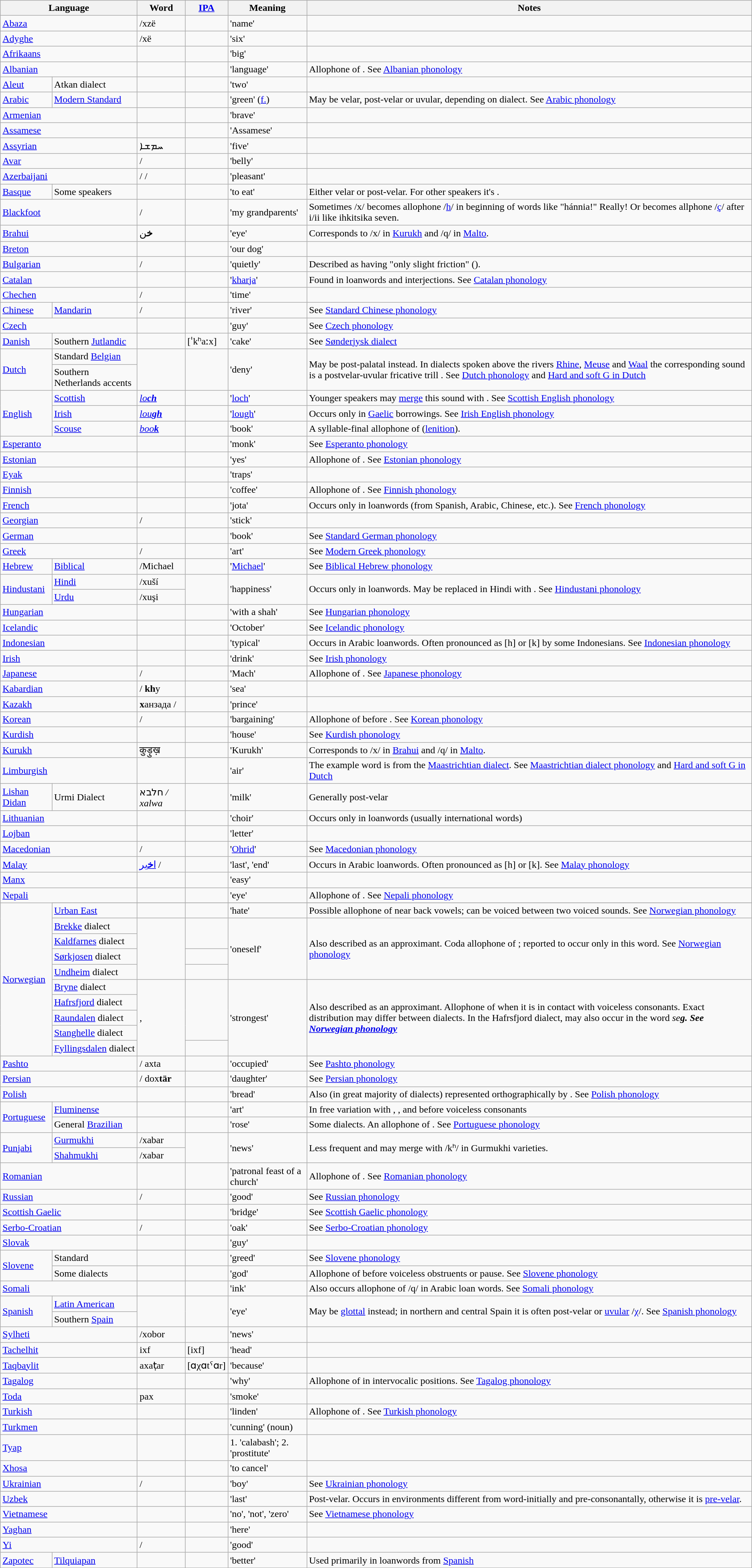<table class="wikitable">
<tr>
<th colspan=2>Language</th>
<th>Word</th>
<th><a href='#'>IPA</a></th>
<th>Meaning</th>
<th>Notes</th>
</tr>
<tr>
<td colspan=2><a href='#'>Abaza</a></td>
<td> /xzë</td>
<td></td>
<td>'name'</td>
<td></td>
</tr>
<tr>
<td colspan=2><a href='#'>Adyghe</a></td>
<td> /xë</td>
<td></td>
<td>'six'</td>
<td></td>
</tr>
<tr>
<td colspan=2><a href='#'>Afrikaans</a></td>
<td></td>
<td></td>
<td>'big'</td>
<td></td>
</tr>
<tr>
<td colspan=2><a href='#'>Albanian</a></td>
<td></td>
<td></td>
<td>'language'</td>
<td>Allophone of . See <a href='#'>Albanian phonology</a></td>
</tr>
<tr>
<td><a href='#'>Aleut</a></td>
<td>Atkan dialect</td>
<td></td>
<td></td>
<td>'two'</td>
<td></td>
</tr>
<tr>
<td><a href='#'>Arabic</a></td>
<td><a href='#'>Modern Standard</a></td>
<td></td>
<td></td>
<td>'green' (<a href='#'>f.</a>)</td>
<td>May be velar, post-velar or uvular, depending on dialect. See <a href='#'>Arabic phonology</a></td>
</tr>
<tr>
<td colspan=2><a href='#'>Armenian</a></td>
<td></td>
<td></td>
<td>'brave'</td>
<td></td>
</tr>
<tr>
<td colspan=2><a href='#'>Assamese</a></td>
<td></td>
<td></td>
<td>'Assamese'</td>
<td></td>
</tr>
<tr>
<td colspan=2><a href='#'>Assyrian</a></td>
<td>ܚܡܫܐ </td>
<td></td>
<td>'five'</td>
<td></td>
</tr>
<tr>
<td colspan=2><a href='#'>Avar</a></td>
<td> / </td>
<td></td>
<td>'belly'</td>
<td></td>
</tr>
<tr>
<td colspan=2><a href='#'>Azerbaijani</a></td>
<td> / /</td>
<td></td>
<td>'pleasant'</td>
<td></td>
</tr>
<tr>
<td><a href='#'>Basque</a></td>
<td>Some speakers</td>
<td></td>
<td></td>
<td>'to eat'</td>
<td>Either velar or post-velar. For other speakers it's .</td>
</tr>
<tr>
<td colspan="2"><a href='#'>Blackfoot</a></td>
<td> / </td>
<td></td>
<td>'my grandparents'</td>
<td>Sometimes /x/ becomes allophone /<a href='#'>h</a>/ in beginning of words like "hánnia!" Really! Or becomes allphone /<a href='#'>ç</a>/ after i/ii like ihkitsika seven.</td>
</tr>
<tr>
<td colspan=2><a href='#'>Brahui</a></td>
<td><strong>ﺧ</strong>ﻦ</td>
<td></td>
<td>'eye'</td>
<td>Corresponds to /x/ in <a href='#'>Kurukh</a> and /q/ in <a href='#'>Malto</a>.</td>
</tr>
<tr>
<td colspan=2><a href='#'>Breton</a></td>
<td></td>
<td></td>
<td>'our dog'</td>
<td></td>
</tr>
<tr>
<td colspan=2><a href='#'>Bulgarian</a></td>
<td> / </td>
<td></td>
<td>'quietly'</td>
<td>Described as having "only slight friction" ().</td>
</tr>
<tr>
<td colspan=2><a href='#'>Catalan</a></td>
<td></td>
<td></td>
<td>'<a href='#'>kharja</a>'</td>
<td>Found in loanwords and interjections. See <a href='#'>Catalan phonology</a></td>
</tr>
<tr>
<td colspan="2"><a href='#'>Chechen</a></td>
<td> / </td>
<td></td>
<td>'time'</td>
<td></td>
</tr>
<tr>
<td><a href='#'>Chinese</a></td>
<td><a href='#'>Mandarin</a></td>
<td> / </td>
<td></td>
<td>'river'</td>
<td>See <a href='#'>Standard Chinese phonology</a></td>
</tr>
<tr>
<td colspan=2><a href='#'>Czech</a></td>
<td></td>
<td></td>
<td>'guy'</td>
<td>See <a href='#'>Czech phonology</a></td>
</tr>
<tr>
<td><a href='#'>Danish</a></td>
<td>Southern <a href='#'>Jutlandic</a></td>
<td></td>
<td>[ˈkʰaːx]</td>
<td>'cake'</td>
<td>See <a href='#'>Sønderjysk dialect</a></td>
</tr>
<tr>
<td rowspan=2><a href='#'>Dutch</a></td>
<td>Standard <a href='#'>Belgian</a></td>
<td rowspan="2"></td>
<td rowspan="2"></td>
<td rowspan="2">'deny'</td>
<td rowspan="2">May be post-palatal  instead. In dialects spoken above the rivers <a href='#'>Rhine</a>, <a href='#'>Meuse</a> and <a href='#'>Waal</a> the corresponding sound is a postvelar-uvular fricative trill . See <a href='#'>Dutch phonology</a> and <a href='#'>Hard and soft G in Dutch</a></td>
</tr>
<tr>
<td>Southern Netherlands accents</td>
</tr>
<tr>
<td rowspan=3><a href='#'>English</a></td>
<td><a href='#'>Scottish</a></td>
<td><em><a href='#'>lo<strong>ch</strong></a></em></td>
<td></td>
<td>'<a href='#'>loch</a>'</td>
<td>Younger speakers may <a href='#'>merge</a> this sound with . See <a href='#'>Scottish English phonology</a></td>
</tr>
<tr>
<td><a href='#'>Irish</a></td>
<td><em><a href='#'>lou<strong>gh</strong></a></em></td>
<td></td>
<td>'<a href='#'>lough</a>'</td>
<td>Occurs only in <a href='#'>Gaelic</a> borrowings. See <a href='#'>Irish English phonology</a></td>
</tr>
<tr>
<td><a href='#'>Scouse</a></td>
<td><em><a href='#'>boo<strong>k</strong></a></em></td>
<td></td>
<td>'book'</td>
<td>A syllable-final allophone of  (<a href='#'>lenition</a>).</td>
</tr>
<tr>
<td colspan=2><a href='#'>Esperanto</a></td>
<td></td>
<td></td>
<td>'monk'</td>
<td>See <a href='#'>Esperanto phonology</a></td>
</tr>
<tr>
<td colspan=2><a href='#'>Estonian</a></td>
<td></td>
<td></td>
<td>'yes'</td>
<td>Allophone of . See <a href='#'>Estonian phonology</a></td>
</tr>
<tr>
<td colspan=2><a href='#'>Eyak</a></td>
<td></td>
<td></td>
<td>'traps'</td>
<td></td>
</tr>
<tr>
<td colspan=2><a href='#'>Finnish</a></td>
<td></td>
<td></td>
<td>'coffee'</td>
<td>Allophone of . See <a href='#'>Finnish phonology</a></td>
</tr>
<tr>
<td colspan=2><a href='#'>French</a></td>
<td></td>
<td></td>
<td>'jota'</td>
<td>Occurs only in loanwords (from Spanish, Arabic, Chinese, etc.). See <a href='#'>French phonology</a></td>
</tr>
<tr>
<td colspan=2><a href='#'>Georgian</a></td>
<td> / </td>
<td></td>
<td>'stick'</td>
<td></td>
</tr>
<tr>
<td colspan=2><a href='#'>German</a></td>
<td></td>
<td></td>
<td>'book'</td>
<td>See <a href='#'>Standard German phonology</a></td>
</tr>
<tr>
<td colspan=2><a href='#'>Greek</a></td>
<td> / </td>
<td></td>
<td>'art'</td>
<td>See <a href='#'>Modern Greek phonology</a></td>
</tr>
<tr>
<td><a href='#'>Hebrew</a></td>
<td><a href='#'>Biblical</a></td>
<td>/Michael</td>
<td></td>
<td>'<a href='#'>Michael</a>'</td>
<td>See <a href='#'>Biblical Hebrew phonology</a></td>
</tr>
<tr>
<td rowspan="2"><a href='#'>Hindustani</a></td>
<td><a href='#'>Hindi</a></td>
<td>/xuší</td>
<td rowspan="2"></td>
<td rowspan="2">'happiness'</td>
<td rowspan="2">Occurs only in loanwords. May be replaced in Hindi with . See <a href='#'>Hindustani phonology</a></td>
</tr>
<tr>
<td><a href='#'>Urdu</a></td>
<td>/xuşi</td>
</tr>
<tr>
<td colspan=2><a href='#'>Hungarian</a></td>
<td></td>
<td></td>
<td>'with a shah'</td>
<td>See <a href='#'>Hungarian phonology</a></td>
</tr>
<tr>
<td colspan=2><a href='#'>Icelandic</a></td>
<td></td>
<td></td>
<td>'October'</td>
<td>See <a href='#'>Icelandic phonology</a></td>
</tr>
<tr>
<td colspan=2><a href='#'>Indonesian</a></td>
<td></td>
<td></td>
<td>'typical'</td>
<td>Occurs in Arabic loanwords. Often pronounced as [h] or [k] by some Indonesians. See <a href='#'>Indonesian phonology</a></td>
</tr>
<tr>
<td colspan=2><a href='#'>Irish</a></td>
<td></td>
<td></td>
<td>'drink'</td>
<td>See <a href='#'>Irish phonology</a></td>
</tr>
<tr>
<td colspan=2><a href='#'>Japanese</a></td>
<td> / </td>
<td></td>
<td>'Mach'</td>
<td>Allophone of . See <a href='#'>Japanese phonology</a></td>
</tr>
<tr>
<td colspan=2><a href='#'>Kabardian</a></td>
<td> / <strong>kh</strong>y</td>
<td></td>
<td>'sea'</td>
<td></td>
</tr>
<tr>
<td colspan=2><a href='#'>Kazakh</a></td>
<td><strong>х</strong>анзада / </td>
<td></td>
<td>'prince'</td>
<td></td>
</tr>
<tr>
<td colspan=2><a href='#'>Korean</a></td>
<td> / </td>
<td></td>
<td>'bargaining'</td>
<td>Allophone of  before . See <a href='#'>Korean phonology</a></td>
</tr>
<tr>
<td colspan="2"><a href='#'>Kurdish</a></td>
<td></td>
<td></td>
<td>'house'</td>
<td>See <a href='#'>Kurdish phonology</a></td>
</tr>
<tr>
<td colspan=2><a href='#'>Kurukh</a></td>
<td>कुड़ुख़</td>
<td></td>
<td>'Kurukh'</td>
<td>Corresponds to /x/ in <a href='#'>Brahui</a> and /q/ in <a href='#'>Malto</a>.</td>
</tr>
<tr>
<td colspan="2"><a href='#'>Limburgish</a></td>
<td></td>
<td></td>
<td>'air'</td>
<td>The example word is from the <a href='#'>Maastrichtian dialect</a>. See <a href='#'>Maastrichtian dialect phonology</a> and <a href='#'>Hard and soft G in Dutch</a></td>
</tr>
<tr>
<td><a href='#'>Lishan Didan</a></td>
<td>Urmi Dialect</td>
<td>חלבא <em>/ xalwa</em></td>
<td></td>
<td>'milk'</td>
<td>Generally post-velar</td>
</tr>
<tr>
<td colspan=2><a href='#'>Lithuanian</a></td>
<td></td>
<td></td>
<td>'choir'</td>
<td>Occurs only in loanwords (usually international words)</td>
</tr>
<tr>
<td colspan=2><a href='#'>Lojban</a></td>
<td></td>
<td></td>
<td>'letter'</td>
<td></td>
</tr>
<tr>
<td colspan=2><a href='#'>Macedonian</a></td>
<td> / </td>
<td></td>
<td>'<a href='#'>Ohrid</a>'</td>
<td>See <a href='#'>Macedonian phonology</a></td>
</tr>
<tr>
<td colspan=2><a href='#'>Malay</a></td>
<td><a href='#'>ا<strong>ﺧ</strong>ير</a> / </td>
<td></td>
<td>'last', 'end'</td>
<td>Occurs in Arabic loanwords. Often pronounced as [h] or [k]. See <a href='#'>Malay phonology</a></td>
</tr>
<tr>
<td colspan=2><a href='#'>Manx</a></td>
<td></td>
<td></td>
<td>'easy'</td>
<td></td>
</tr>
<tr>
<td colspan="2"><a href='#'>Nepali</a></td>
<td></td>
<td></td>
<td>'eye'</td>
<td>Allophone of . See <a href='#'>Nepali phonology</a></td>
</tr>
<tr>
<td rowspan="11"><a href='#'>Norwegian</a></td>
</tr>
<tr>
<td><a href='#'>Urban East</a></td>
<td></td>
<td></td>
<td>'hate'</td>
<td>Possible allophone of  near back vowels; can be voiced  between two voiced sounds. See <a href='#'>Norwegian phonology</a></td>
</tr>
<tr>
<td><a href='#'>Brekke</a> dialect</td>
<td rowspan=4></td>
<td rowspan=2></td>
<td rowspan=4>'oneself'</td>
<td rowspan=4>Also described as an approximant. Coda allophone of ; reported to occur only in this word. See <a href='#'>Norwegian phonology</a></td>
</tr>
<tr>
<td><a href='#'>Kaldfarnes</a> dialect</td>
</tr>
<tr>
<td><a href='#'>Sørkjosen</a> dialect</td>
<td></td>
</tr>
<tr>
<td><a href='#'>Undheim</a> dialect</td>
<td></td>
</tr>
<tr>
<td><a href='#'>Bryne</a> dialect</td>
<td rowspan=5>,<br></td>
<td rowspan=4></td>
<td rowspan=5>'strongest'</td>
<td rowspan=5>Also described as an approximant. Allophone of  when it is in contact with voiceless consonants. Exact distribution may differ between dialects. In the Hafrsfjord dialect,  may also occur in the word <em>se<strong>g<strong><em>. See <a href='#'>Norwegian phonology</a></td>
</tr>
<tr>
<td><a href='#'>Hafrsfjord</a> dialect</td>
</tr>
<tr>
<td><a href='#'>Raundalen</a> dialect</td>
</tr>
<tr>
<td><a href='#'>Stanghelle</a> dialect</td>
</tr>
<tr>
<td><a href='#'>Fyllingsdalen</a> dialect</td>
<td></td>
</tr>
<tr>
<td colspan=2><a href='#'>Pashto</a></td>
<td> / ax</strong>ta<strong></td>
<td></td>
<td>'occupied'</td>
<td>See <a href='#'>Pashto phonology</a></td>
</tr>
<tr>
<td colspan=2><a href='#'>Persian</a></td>
<td> / do</strong>x<strong>tär</td>
<td></td>
<td>'daughter'</td>
<td>See <a href='#'>Persian phonology</a></td>
</tr>
<tr>
<td colspan=2><a href='#'>Polish</a></td>
<td></td>
<td></td>
<td>'bread'</td>
<td>Also (in great majority of dialects) represented orthographically by . See <a href='#'>Polish phonology</a></td>
</tr>
<tr>
<td rowspan=2><a href='#'>Portuguese</a></td>
<td><a href='#'>Fluminense</a></td>
<td></td>
<td></td>
<td>'art'</td>
<td>In free variation with , ,  and  before voiceless consonants</td>
</tr>
<tr>
<td>General <a href='#'>Brazilian</a></td>
<td></td>
<td></td>
<td>'rose'</td>
<td>Some dialects. An allophone of . See <a href='#'>Portuguese phonology</a></td>
</tr>
<tr>
<td rowspan="2"><a href='#'>Punjabi</a></td>
<td><a href='#'>Gurmukhi</a></td>
<td>/xabar</td>
<td rowspan="2"></td>
<td rowspan="2">'news'</td>
<td rowspan="2">Less frequent and may merge with /kʰ/ in Gurmukhi varieties.</td>
</tr>
<tr>
<td><a href='#'>Shahmukhi</a></td>
<td>/xabar</td>
</tr>
<tr>
<td colspan=2><a href='#'>Romanian</a></td>
<td></td>
<td></td>
<td>'patronal feast of a church'</td>
<td>Allophone of . See <a href='#'>Romanian phonology</a></td>
</tr>
<tr>
<td colspan=2><a href='#'>Russian</a></td>
<td> / </td>
<td></td>
<td>'good'</td>
<td>See <a href='#'>Russian phonology</a></td>
</tr>
<tr>
<td colspan=2><a href='#'>Scottish Gaelic</a></td>
<td></td>
<td></td>
<td>'bridge'</td>
<td>See <a href='#'>Scottish Gaelic phonology</a></td>
</tr>
<tr>
<td colspan=2><a href='#'>Serbo-Croatian</a></td>
<td> / </td>
<td></td>
<td>'oak'</td>
<td>See <a href='#'>Serbo-Croatian phonology</a></td>
</tr>
<tr>
<td colspan=2><a href='#'>Slovak</a></td>
<td></td>
<td></td>
<td>'guy'</td>
<td></td>
</tr>
<tr>
<td rowspan="2"><a href='#'>Slovene</a></td>
<td>Standard</td>
<td></td>
<td></td>
<td>'greed'</td>
<td>See <a href='#'>Slovene phonology</a></td>
</tr>
<tr>
<td>Some dialects</td>
<td></td>
<td></td>
<td>'god'</td>
<td>Allophone of  before voiceless obstruents or pause. See <a href='#'>Slovene phonology</a></td>
</tr>
<tr>
<td colspan=2><a href='#'>Somali</a></td>
<td></td>
<td></td>
<td>'ink'</td>
<td>Also occurs allophone of /q/ in Arabic loan words. See <a href='#'>Somali phonology</a></td>
</tr>
<tr>
<td rowspan=2><a href='#'>Spanish</a></td>
<td><a href='#'>Latin American</a></td>
<td rowspan=2></td>
<td rowspan=2></td>
<td rowspan="2">'eye'</td>
<td rowspan=2>May be <a href='#'>glottal</a> instead; in northern and central Spain it is often post-velar or <a href='#'>uvular</a> /<a href='#'>χ</a>/. See <a href='#'>Spanish phonology</a></td>
</tr>
<tr>
<td>Southern <a href='#'>Spain</a></td>
</tr>
<tr>
<td colspan=2><a href='#'>Sylheti</a></td>
<td>/xobor</td>
<td></td>
<td>'news'</td>
<td></td>
</tr>
<tr>
<td colspan="2"><a href='#'>Tachelhit</a></td>
<td>ixf</td>
<td>[ixf]</td>
<td>'head'</td>
<td></td>
</tr>
<tr>
<td colspan="2"><a href='#'>Taqbaylit</a></td>
<td>axaṭar</td>
<td>[ɑχɑtˤɑr]</td>
<td>'because'</td>
<td></td>
</tr>
<tr>
<td colspan=2><a href='#'>Tagalog</a></td>
<td></td>
<td></td>
<td>'why'</td>
<td>Allophone of  in intervocalic positions. See <a href='#'>Tagalog phonology</a></td>
</tr>
<tr>
<td colspan=2><a href='#'>Toda</a></td>
<td>pa</strong>x<strong></td>
<td></td>
<td>'smoke'</td>
<td></td>
</tr>
<tr>
<td colspan=2><a href='#'>Turkish</a></td>
<td></td>
<td></td>
<td>'linden'</td>
<td>Allophone of . See <a href='#'>Turkish phonology</a></td>
</tr>
<tr>
<td colspan=2><a href='#'>Turkmen</a></td>
<td></td>
<td></td>
<td>'cunning' (noun)</td>
<td></td>
</tr>
<tr>
<td colspan=2><a href='#'>Tyap</a></td>
<td></td>
<td></td>
<td>1. 'calabash'; 2. 'prostitute'</td>
<td></td>
</tr>
<tr>
<td colspan=2><a href='#'>Xhosa</a></td>
<td></td>
<td></td>
<td>'to cancel'</td>
<td></td>
</tr>
<tr>
<td colspan=2><a href='#'>Ukrainian</a></td>
<td> / </td>
<td></td>
<td>'boy'</td>
<td>See <a href='#'>Ukrainian phonology</a></td>
</tr>
<tr>
<td colspan="2"><a href='#'>Uzbek</a></td>
<td></td>
<td></td>
<td>'last'</td>
<td>Post-velar. Occurs in environments different from word-initially and pre-consonantally, otherwise it is <a href='#'>pre-velar</a>.</td>
</tr>
<tr>
<td colspan=2><a href='#'>Vietnamese</a></td>
<td></td>
<td></td>
<td>'no', 'not', 'zero'</td>
<td>See <a href='#'>Vietnamese phonology</a></td>
</tr>
<tr>
<td colspan=2><a href='#'>Yaghan</a></td>
<td></td>
<td></td>
<td>'here'</td>
<td></td>
</tr>
<tr>
<td colspan=2><a href='#'>Yi</a></td>
<td> / </td>
<td></td>
<td>'good'</td>
<td></td>
</tr>
<tr>
<td><a href='#'>Zapotec</a></td>
<td><a href='#'>Tilquiapan</a></td>
<td></td>
<td></td>
<td>'better'</td>
<td>Used primarily in loanwords from <a href='#'>Spanish</a></td>
</tr>
</table>
